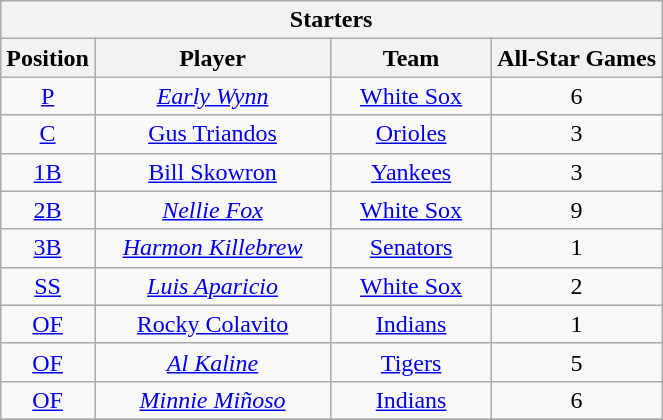<table class="wikitable" style="font-size: 100%; text-align:right;">
<tr>
<th colspan="4">Starters</th>
</tr>
<tr>
<th>Position</th>
<th width="150">Player</th>
<th width="100">Team</th>
<th>All-Star Games</th>
</tr>
<tr>
<td align="center"><a href='#'>P</a></td>
<td align="center"><em><a href='#'>Early Wynn</a></em></td>
<td align="center"><a href='#'>White Sox</a></td>
<td align="center">6</td>
</tr>
<tr>
<td align="center"><a href='#'>C</a></td>
<td align="center"><a href='#'>Gus Triandos</a></td>
<td align="center"><a href='#'>Orioles</a></td>
<td align="center">3</td>
</tr>
<tr>
<td align="center"><a href='#'>1B</a></td>
<td align="center"><a href='#'>Bill Skowron</a></td>
<td align="center"><a href='#'>Yankees</a></td>
<td align="center">3</td>
</tr>
<tr>
<td align="center"><a href='#'>2B</a></td>
<td align="center"><em><a href='#'>Nellie Fox</a></em></td>
<td align="center"><a href='#'>White Sox</a></td>
<td align="center">9</td>
</tr>
<tr>
<td align="center"><a href='#'>3B</a></td>
<td align="center"><em><a href='#'>Harmon Killebrew</a></em></td>
<td align="center"><a href='#'>Senators</a></td>
<td align="center">1</td>
</tr>
<tr>
<td align="center"><a href='#'>SS</a></td>
<td align="center"><em><a href='#'>Luis Aparicio</a></em></td>
<td align="center"><a href='#'>White Sox</a></td>
<td align="center">2</td>
</tr>
<tr>
<td align="center"><a href='#'>OF</a></td>
<td align="center"><a href='#'>Rocky Colavito</a></td>
<td align="center"><a href='#'>Indians</a></td>
<td align="center">1</td>
</tr>
<tr>
<td align="center"><a href='#'>OF</a></td>
<td align="center"><em><a href='#'>Al Kaline</a></em></td>
<td align="center"><a href='#'>Tigers</a></td>
<td align="center">5</td>
</tr>
<tr>
<td align="center"><a href='#'>OF</a></td>
<td align="center"><em><a href='#'>Minnie Miñoso</a></em></td>
<td align="center"><a href='#'>Indians</a></td>
<td align="center">6</td>
</tr>
<tr>
</tr>
</table>
